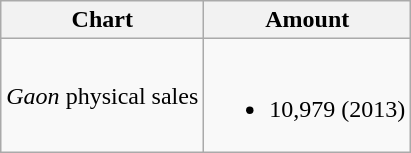<table class="wikitable">
<tr>
<th>Chart</th>
<th>Amount</th>
</tr>
<tr>
<td><em>Gaon</em> physical sales</td>
<td align="center"><br><ul><li>10,979 (2013)</li></ul></td>
</tr>
</table>
